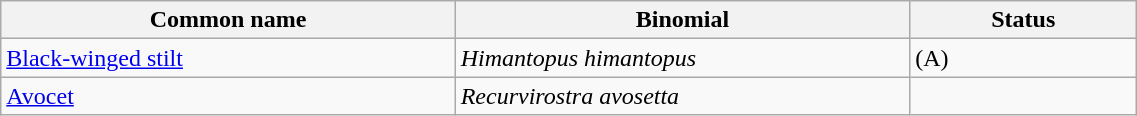<table style="width:60%;" class="wikitable">
<tr>
<th width=40%>Common name</th>
<th width=40%>Binomial</th>
<th width=20%>Status</th>
</tr>
<tr>
<td><a href='#'>Black-winged stilt</a></td>
<td><em>Himantopus himantopus</em></td>
<td>(A)</td>
</tr>
<tr>
<td><a href='#'>Avocet</a></td>
<td><em>Recurvirostra avosetta</em></td>
<td></td>
</tr>
</table>
